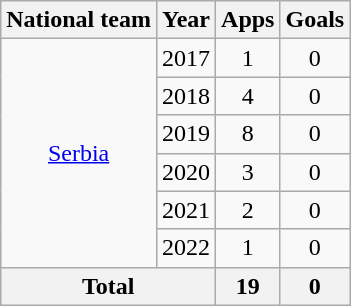<table class="wikitable" style="text-align:center">
<tr>
<th>National team</th>
<th>Year</th>
<th>Apps</th>
<th>Goals</th>
</tr>
<tr>
<td rowspan="6"><a href='#'>Serbia</a></td>
<td>2017</td>
<td>1</td>
<td>0</td>
</tr>
<tr>
<td>2018</td>
<td>4</td>
<td>0</td>
</tr>
<tr>
<td>2019</td>
<td>8</td>
<td>0</td>
</tr>
<tr>
<td>2020</td>
<td>3</td>
<td>0</td>
</tr>
<tr>
<td>2021</td>
<td>2</td>
<td>0</td>
</tr>
<tr>
<td>2022</td>
<td>1</td>
<td>0</td>
</tr>
<tr>
<th colspan="2">Total</th>
<th>19</th>
<th>0</th>
</tr>
</table>
